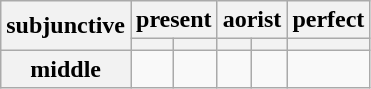<table class="wikitable">
<tr>
<th rowspan="2">subjunctive</th>
<th colspan="2">present</th>
<th colspan="2">aorist</th>
<th>perfect</th>
</tr>
<tr>
<th></th>
<th></th>
<th></th>
<th></th>
<th></th>
</tr>
<tr>
<th>middle</th>
<td></td>
<td></td>
<td></td>
<td></td>
<td></td>
</tr>
</table>
